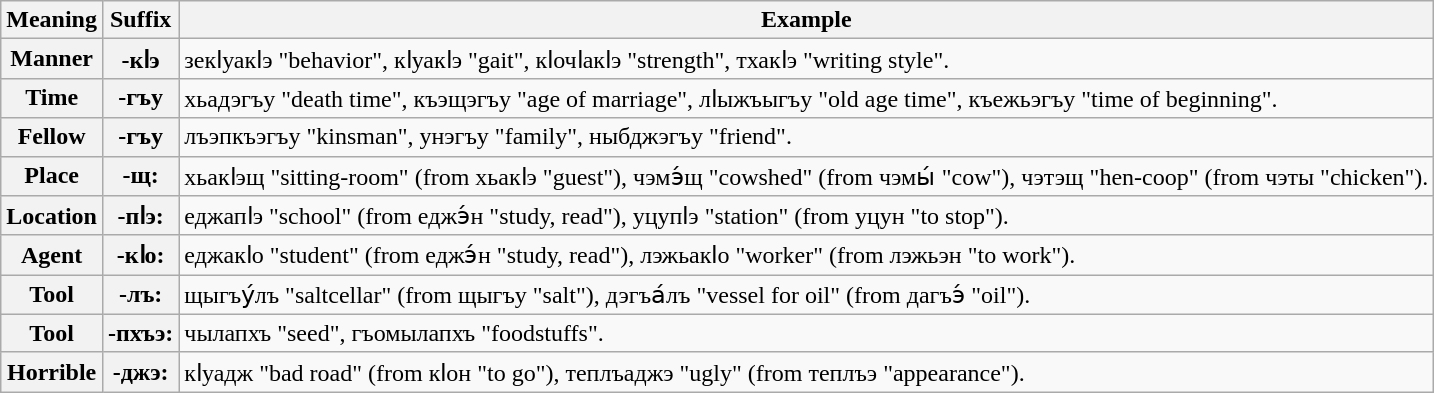<table class=wikitable>
<tr>
<th>Meaning</th>
<th>Suffix</th>
<th>Example</th>
</tr>
<tr>
<th>Manner</th>
<th>-кӏэ</th>
<td>зекӏуакӏэ "behavior", кӏуакӏэ "gait", кӏочӏакӏэ "strength", тхакӏэ "writing style".</td>
</tr>
<tr>
<th>Time</th>
<th>-гъу</th>
<td>хьадэгъу "death time", къэщэгъу "age of marriage", лӏыжъыгъу "old age time", къежьэгъу "time of beginning".</td>
</tr>
<tr>
<th>Fellow</th>
<th>-гъу</th>
<td>лъэпкъэгъу "kinsman", унэгъу "family", ныбджэгъу "friend".</td>
</tr>
<tr>
<th>Place</th>
<th>-щ:</th>
<td>хьакӏэщ "sitting-room" (from хьакӏэ "guest"), чэмэ́щ "cowshed" (from чэмы́ "cow"), чэтэщ "hen-coop" (from чэты "chicken").</td>
</tr>
<tr>
<th>Location</th>
<th>-пӏэ:</th>
<td>еджапӏэ "school" (from еджэ́н "study, read"), уцупӏэ "station" (from уцун "to stop").</td>
</tr>
<tr>
<th>Agent</th>
<th>-кӏо:</th>
<td>еджакӏо "student" (from еджэ́н "study, read"), лэжьакӏо "worker" (from лэжьэн "to work").</td>
</tr>
<tr>
<th>Tool</th>
<th>-лъ:</th>
<td>щыгъу́лъ "saltcellar" (from щыгъу "salt"), дэгъа́лъ "vessel for oil" (from дагъэ́ "oil").</td>
</tr>
<tr>
<th>Tool</th>
<th>-пхъэ:</th>
<td>чылапхъ "seed", гъомылапхъ "foodstuffs".</td>
</tr>
<tr>
<th>Horrible</th>
<th>-джэ:</th>
<td>кӏуадж "bad road" (from кӏон "to go"), теплъаджэ "ugly" (from теплъэ "appearance").</td>
</tr>
</table>
